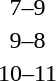<table style="text-align:center">
<tr>
<th width=200></th>
<th width=100></th>
<th width=200></th>
</tr>
<tr>
<td align=right></td>
<td>7–9</td>
<td align=left><strong></strong></td>
</tr>
<tr>
<td align=right><strong></strong></td>
<td>9–8</td>
<td align=left></td>
</tr>
<tr>
<td align=right></td>
<td>10–11</td>
<td align=left><strong></strong></td>
</tr>
</table>
